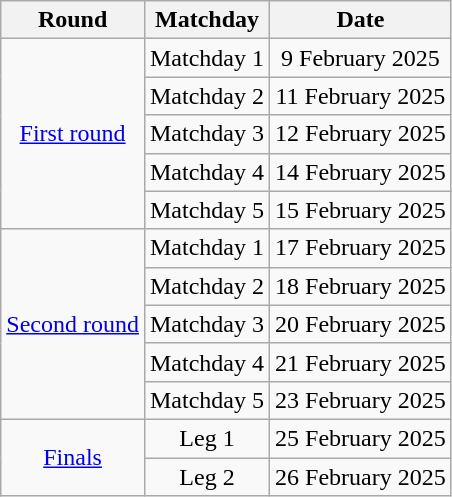<table class="wikitable" style="text-align:center">
<tr>
<th>Round</th>
<th>Matchday</th>
<th>Date</th>
</tr>
<tr>
<td rowspan="5"><a href='#'>First round</a></td>
<td>Matchday 1</td>
<td>9 February 2025</td>
</tr>
<tr>
<td>Matchday 2</td>
<td>11 February 2025</td>
</tr>
<tr>
<td>Matchday 3</td>
<td>12 February 2025</td>
</tr>
<tr>
<td>Matchday 4</td>
<td>14 February 2025</td>
</tr>
<tr>
<td>Matchday 5</td>
<td>15 February 2025</td>
</tr>
<tr>
<td rowspan="5"><a href='#'>Second round</a></td>
<td>Matchday 1</td>
<td>17 February 2025</td>
</tr>
<tr>
<td>Matchday 2</td>
<td>18 February 2025</td>
</tr>
<tr>
<td>Matchday 3</td>
<td>20 February 2025</td>
</tr>
<tr>
<td>Matchday 4</td>
<td>21 February 2025</td>
</tr>
<tr>
<td>Matchday 5</td>
<td>23 February 2025</td>
</tr>
<tr>
<td rowspan="2"><a href='#'>Finals</a></td>
<td>Leg 1</td>
<td>25 February 2025</td>
</tr>
<tr>
<td>Leg 2</td>
<td>26 February 2025</td>
</tr>
</table>
